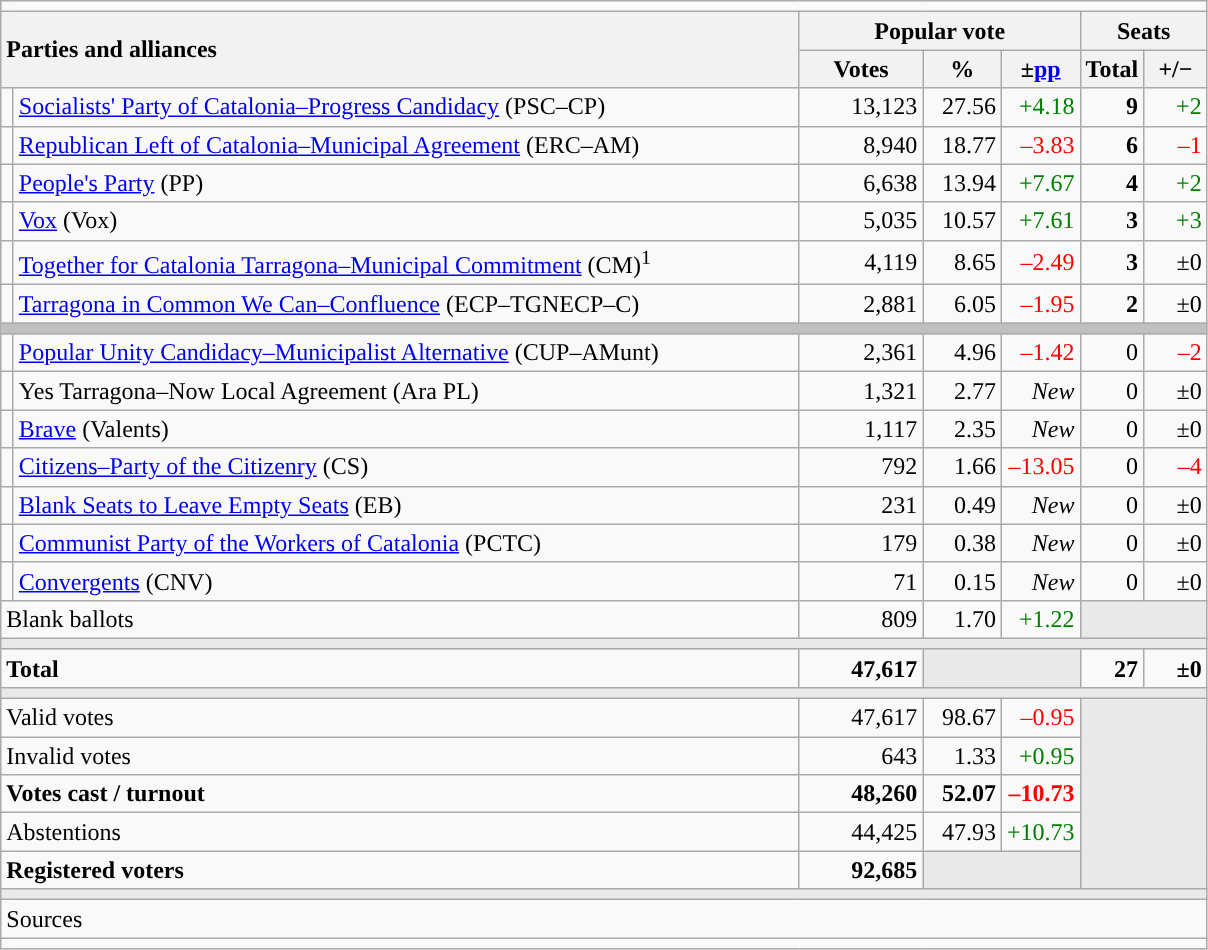<table class="wikitable" style="text-align:right;">
<tr>
<td colspan="7"></td>
</tr>
<tr>
<th style="text-align:left;" rowspan="2" colspan="2" width="525">Parties and alliances</th>
<th colspan="3">Popular vote</th>
<th colspan="2">Seats</th>
</tr>
<tr>
<th width="75">Votes</th>
<th width="45">%</th>
<th width="45">±<a href='#'>pp</a></th>
<th width="35">Total</th>
<th width="35">+/−</th>
</tr>
<tr>
<td width="1" style="color:inherit;background:"></td>
<td align="left"><a href='#'>Socialists' Party of Catalonia–Progress Candidacy</a> (PSC–CP)</td>
<td>13,123</td>
<td>27.56</td>
<td style="color:green;">+4.18</td>
<td><strong>9</strong></td>
<td style="color:green;">+2</td>
</tr>
<tr>
<td style="color:inherit;background:"></td>
<td align="left"><a href='#'>Republican Left of Catalonia–Municipal Agreement</a> (ERC–AM)</td>
<td>8,940</td>
<td>18.77</td>
<td style="color:red;">–3.83</td>
<td><strong>6</strong></td>
<td style="color:red;">–1</td>
</tr>
<tr>
<td style="color:inherit;background:"></td>
<td align="left"><a href='#'>People's Party</a> (PP)</td>
<td>6,638</td>
<td>13.94</td>
<td style="color:green;">+7.67</td>
<td><strong>4</strong></td>
<td style="color:green;">+2</td>
</tr>
<tr>
<td style="color:inherit;background:"></td>
<td align="left"><a href='#'>Vox</a> (Vox)</td>
<td>5,035</td>
<td>10.57</td>
<td style="color:green;">+7.61</td>
<td><strong>3</strong></td>
<td style="color:green;">+3</td>
</tr>
<tr>
<td style="color:inherit;background:"></td>
<td align="left"><a href='#'>Together for Catalonia Tarragona–Municipal Commitment</a> (CM)<sup>1</sup></td>
<td>4,119</td>
<td>8.65</td>
<td style="color:red;">–2.49</td>
<td><strong>3</strong></td>
<td>±0</td>
</tr>
<tr>
<td style="color:inherit;background:"></td>
<td align="left"><a href='#'>Tarragona in Common We Can–Confluence</a> (ECP–TGNECP–C)</td>
<td>2,881</td>
<td>6.05</td>
<td style="color:red;">–1.95</td>
<td><strong>2</strong></td>
<td>±0</td>
</tr>
<tr>
<td colspan="7" bgcolor="#C0C0C0"></td>
</tr>
<tr>
<td style="color:inherit;background:"></td>
<td align="left"><a href='#'>Popular Unity Candidacy–Municipalist Alternative</a> (CUP–AMunt)</td>
<td>2,361</td>
<td>4.96</td>
<td style="color:red;">–1.42</td>
<td>0</td>
<td style="color:red;">–2</td>
</tr>
<tr>
<td style="color:inherit;background:"></td>
<td align="left">Yes Tarragona–Now Local Agreement (Ara PL)</td>
<td>1,321</td>
<td>2.77</td>
<td><em>New</em></td>
<td>0</td>
<td>±0</td>
</tr>
<tr>
<td style="color:inherit;background:"></td>
<td align="left"><a href='#'>Brave</a> (Valents)</td>
<td>1,117</td>
<td>2.35</td>
<td><em>New</em></td>
<td>0</td>
<td>±0</td>
</tr>
<tr>
<td style="color:inherit;background:"></td>
<td align="left"><a href='#'>Citizens–Party of the Citizenry</a> (CS)</td>
<td>792</td>
<td>1.66</td>
<td style="color:red;">–13.05</td>
<td>0</td>
<td style="color:red;">–4</td>
</tr>
<tr>
<td style="color:inherit;background:"></td>
<td align="left"><a href='#'>Blank Seats to Leave Empty Seats</a> (EB)</td>
<td>231</td>
<td>0.49</td>
<td><em>New</em></td>
<td>0</td>
<td>±0</td>
</tr>
<tr>
<td style="color:inherit;background:"></td>
<td align="left"><a href='#'>Communist Party of the Workers of Catalonia</a> (PCTC)</td>
<td>179</td>
<td>0.38</td>
<td><em>New</em></td>
<td>0</td>
<td>±0</td>
</tr>
<tr>
<td style="color:inherit;background:"></td>
<td align="left"><a href='#'>Convergents</a> (CNV)</td>
<td>71</td>
<td>0.15</td>
<td><em>New</em></td>
<td>0</td>
<td>±0</td>
</tr>
<tr>
<td align="left" colspan="2">Blank ballots</td>
<td>809</td>
<td>1.70</td>
<td style="color:green;">+1.22</td>
<td bgcolor="#E9E9E9" colspan="2"></td>
</tr>
<tr>
<td colspan="7" bgcolor="#E9E9E9"></td>
</tr>
<tr style="font-weight:bold;">
<td align="left" colspan="2">Total</td>
<td>47,617</td>
<td bgcolor="#E9E9E9" colspan="2"></td>
<td>27</td>
<td>±0</td>
</tr>
<tr>
<td colspan="7" bgcolor="#E9E9E9"></td>
</tr>
<tr>
<td align="left" colspan="2">Valid votes</td>
<td>47,617</td>
<td>98.67</td>
<td style="color:red;">–0.95</td>
<td bgcolor="#E9E9E9" colspan="2" rowspan="5"></td>
</tr>
<tr>
<td align="left" colspan="2">Invalid votes</td>
<td>643</td>
<td>1.33</td>
<td style="color:green;">+0.95</td>
</tr>
<tr style="font-weight:bold;">
<td align="left" colspan="2">Votes cast / turnout</td>
<td>48,260</td>
<td>52.07</td>
<td style="color:red;">–10.73</td>
</tr>
<tr>
<td align="left" colspan="2">Abstentions</td>
<td>44,425</td>
<td>47.93</td>
<td style="color:green;">+10.73</td>
</tr>
<tr style="font-weight:bold;">
<td align="left" colspan="2">Registered voters</td>
<td>92,685</td>
<td bgcolor="#E9E9E9" colspan="2"></td>
</tr>
<tr>
<td colspan="7" bgcolor="#E9E9E9"></td>
</tr>
<tr>
<td align="left" colspan="7">Sources</td>
</tr>
<tr>
<td colspan="7" style="text-align:left; max-width:790px;"></td>
</tr>
</table>
